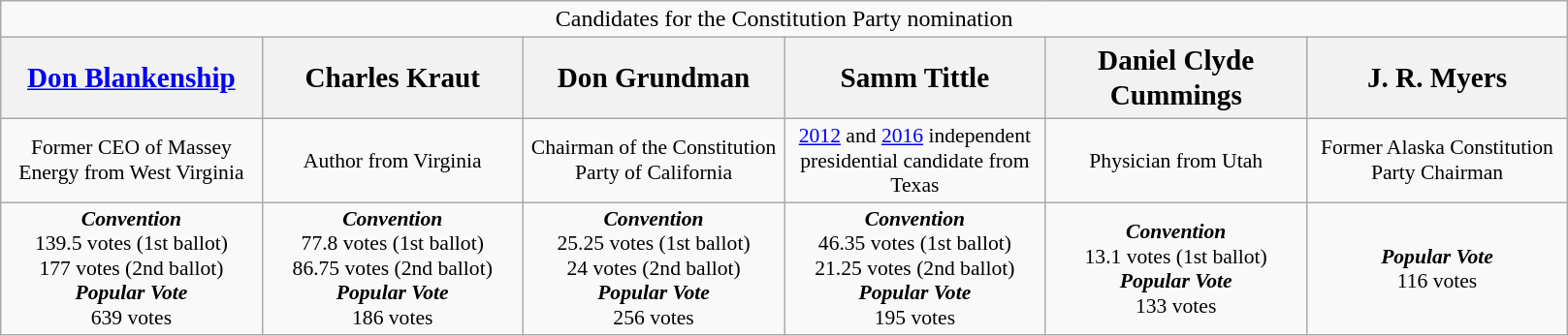<table class="wikitable mw-collapsible mw-collapsed" style="font-size:90%; text-align:center">
<tr>
<td colspan=6 style="font-size:111%; text-align:center">Candidates for the Constitution Party nomination</td>
</tr>
<tr style="font-size:135%; line-height:1.2">
<th><a href='#'>Don Blankenship</a></th>
<th>Charles Kraut</th>
<th>Don Grundman</th>
<th>Samm Tittle</th>
<th>Daniel Clyde Cummings</th>
<th>J. R. Myers</th>
</tr>
<tr>
<td style=width:12em>Former CEO of Massey Energy from West Virginia</td>
<td style=width:12em>Author from Virginia</td>
<td style=width:12em>Chairman of the Constitution Party of California</td>
<td style=width:12em><a href='#'>2012</a> and <a href='#'>2016</a> independent presidential candidate from Texas</td>
<td style=width:12em>Physician from Utah</td>
<td style=width:12em>Former Alaska Constitution Party Chairman</td>
</tr>
<tr>
<td><strong><em>Convention</em></strong><br>139.5 votes (1st ballot)<br>177 votes (2nd ballot)<br><strong><em>Popular Vote</em></strong><br>639 votes</td>
<td><strong><em>Convention</em></strong><br>77.8 votes (1st ballot)<br>86.75 votes (2nd ballot)<br><strong><em>Popular Vote</em></strong><br>186 votes</td>
<td><strong><em>Convention</em></strong><br>25.25 votes (1st ballot)<br>24 votes (2nd ballot)<br><strong><em>Popular Vote</em></strong><br>256 votes</td>
<td><strong><em>Convention</em></strong><br>46.35 votes (1st ballot)<br>21.25 votes (2nd ballot)<br><strong><em>Popular Vote</em></strong><br>195 votes</td>
<td><strong><em>Convention</em></strong><br>13.1 votes (1st ballot)<br><strong><em>Popular Vote</em></strong><br>133 votes</td>
<td><strong><em>Popular Vote</em></strong><br>116 votes</td>
</tr>
</table>
